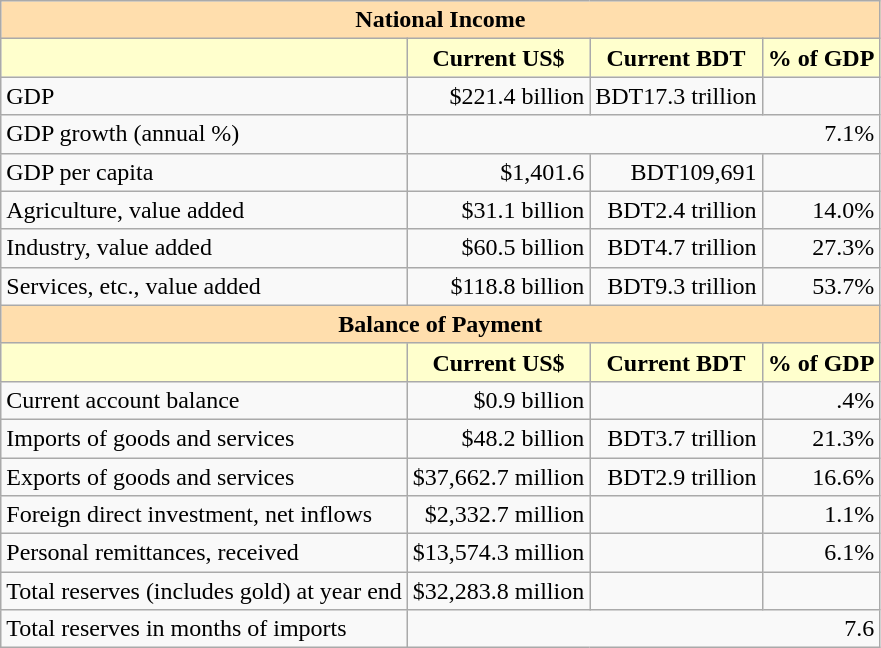<table class="wikitable">
<tr>
<th colspan="4" style="background: #ffdead;">National Income</th>
</tr>
<tr>
<th style="background: #ffffcd;"></th>
<th style="background: #ffffcd;">Current US$</th>
<th style="background: #ffffcd;">Current BDT</th>
<th style="background: #ffffcd;">% of GDP</th>
</tr>
<tr>
<td>GDP</td>
<td style="text-align: right;">$221.4 billion</td>
<td style="text-align: right;">BDT17.3 trillion</td>
<td style="text-align: right;"></td>
</tr>
<tr>
<td>GDP growth (annual %)</td>
<td colspan="3"  style="text-align: right;">7.1%</td>
</tr>
<tr>
<td>GDP per capita</td>
<td style="text-align: right;">$1,401.6</td>
<td style="text-align: right;">BDT109,691</td>
<td style="text-align: right;"></td>
</tr>
<tr>
<td>Agriculture, value added</td>
<td style="text-align: right;">$31.1 billion</td>
<td style="text-align: right;">BDT2.4 trillion</td>
<td style="text-align: right;">14.0%</td>
</tr>
<tr>
<td>Industry, value added</td>
<td style="text-align: right;">$60.5 billion</td>
<td style="text-align: right;">BDT4.7 trillion</td>
<td style="text-align: right;">27.3%</td>
</tr>
<tr>
<td>Services, etc., value added</td>
<td style="text-align: right;">$118.8 billion</td>
<td style="text-align: right;">BDT9.3 trillion</td>
<td style="text-align: right;">53.7%</td>
</tr>
<tr>
<th colspan="4" style="background: #ffdead;">Balance of Payment</th>
</tr>
<tr>
<th style="background: #ffffcd;"></th>
<th style="background: #ffffcd;">Current US$</th>
<th style="background: #ffffcd;">Current BDT</th>
<th style="background: #ffffcd;">% of GDP</th>
</tr>
<tr>
<td>Current account balance</td>
<td style="text-align: right;">$0.9 billion</td>
<td style="text-align: right;"></td>
<td style="text-align: right;">.4%</td>
</tr>
<tr>
<td>Imports of goods and services</td>
<td style="text-align: right;">$48.2 billion</td>
<td style="text-align: right;">BDT3.7 trillion</td>
<td style="text-align: right;">21.3%</td>
</tr>
<tr>
<td>Exports of goods and services</td>
<td style="text-align: right;">$37,662.7 million</td>
<td style="text-align: right;">BDT2.9 trillion</td>
<td style="text-align: right;">16.6%</td>
</tr>
<tr>
<td>Foreign direct investment, net inflows</td>
<td style="text-align: right;">$2,332.7 million</td>
<td style="text-align: right;"></td>
<td style="text-align: right;">1.1%</td>
</tr>
<tr>
<td>Personal remittances, received</td>
<td style="text-align: right;">$13,574.3 million</td>
<td style="text-align: right;"></td>
<td style="text-align: right;">6.1%</td>
</tr>
<tr>
<td>Total reserves (includes gold) at year end</td>
<td style="text-align: right;">$32,283.8 million</td>
<td style="text-align: right;"></td>
<td style="text-align: right;"></td>
</tr>
<tr>
<td>Total reserves in months of imports</td>
<td colspan="3"  style="text-align: right;">7.6</td>
</tr>
</table>
